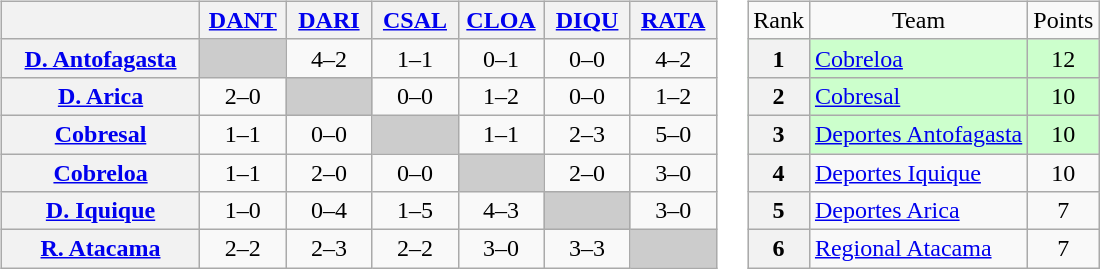<table>
<tr>
<td><br><table class="wikitable" style="text-align:center">
<tr>
<th width="125"> </th>
<th width="50"><a href='#'>DANT</a></th>
<th width="50"><a href='#'>DARI</a></th>
<th width="50"><a href='#'>CSAL</a></th>
<th width="50"><a href='#'>CLOA</a></th>
<th width="50"><a href='#'>DIQU</a></th>
<th width="50"><a href='#'>RATA</a></th>
</tr>
<tr>
<th><a href='#'>D. Antofagasta</a></th>
<td bgcolor="#CCCCCC"></td>
<td>4–2</td>
<td>1–1</td>
<td>0–1</td>
<td>0–0</td>
<td>4–2</td>
</tr>
<tr>
<th><a href='#'>D. Arica</a></th>
<td>2–0</td>
<td bgcolor="#CCCCCC"></td>
<td>0–0</td>
<td>1–2</td>
<td>0–0</td>
<td>1–2</td>
</tr>
<tr>
<th><a href='#'>Cobresal</a></th>
<td>1–1</td>
<td>0–0</td>
<td bgcolor="#CCCCCC"></td>
<td>1–1</td>
<td>2–3</td>
<td>5–0</td>
</tr>
<tr>
<th><a href='#'>Cobreloa</a></th>
<td>1–1</td>
<td>2–0</td>
<td>0–0</td>
<td bgcolor="#CCCCCC"></td>
<td>2–0</td>
<td>3–0</td>
</tr>
<tr>
<th><a href='#'>D. Iquique</a></th>
<td>1–0</td>
<td>0–4</td>
<td>1–5</td>
<td>4–3</td>
<td bgcolor="#CCCCCC"></td>
<td>3–0</td>
</tr>
<tr>
<th><a href='#'>R. Atacama</a></th>
<td>2–2</td>
<td>2–3</td>
<td>2–2</td>
<td>3–0</td>
<td>3–3</td>
<td bgcolor="#CCCCCC"></td>
</tr>
</table>
</td>
<td><br><table class="wikitable" style="text-align: center;">
<tr>
<td>Rank</td>
<td>Team</td>
<td>Points</td>
</tr>
<tr bgcolor="#ccffcc">
<th>1</th>
<td style="text-align: left;"><a href='#'>Cobreloa</a></td>
<td>12</td>
</tr>
<tr bgcolor=#ccffcc>
<th>2</th>
<td style="text-align: left;"><a href='#'>Cobresal</a></td>
<td>10</td>
</tr>
<tr bgcolor=#ccffcc>
<th>3</th>
<td style="text-align: left;"><a href='#'>Deportes Antofagasta</a></td>
<td>10</td>
</tr>
<tr>
<th>4</th>
<td style="text-align: left;"><a href='#'>Deportes Iquique</a></td>
<td>10</td>
</tr>
<tr>
<th>5</th>
<td style="text-align: left;"><a href='#'>Deportes Arica</a></td>
<td>7</td>
</tr>
<tr>
<th>6</th>
<td style="text-align: left;"><a href='#'>Regional Atacama</a></td>
<td>7</td>
</tr>
</table>
</td>
</tr>
</table>
